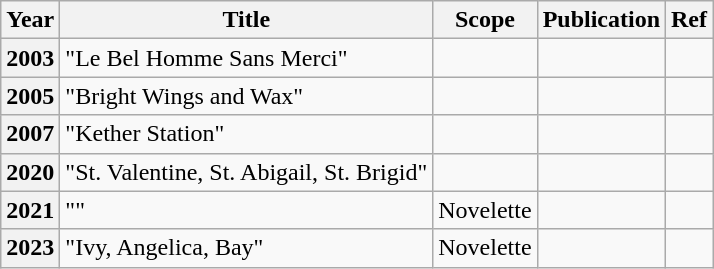<table class="wikitable">
<tr>
<th>Year</th>
<th>Title</th>
<th>Scope</th>
<th>Publication</th>
<th>Ref</th>
</tr>
<tr>
<th>2003</th>
<td>"Le Bel Homme Sans Merci"</td>
<td></td>
<td></td>
<td></td>
</tr>
<tr>
<th>2005</th>
<td>"Bright Wings and Wax"</td>
<td></td>
<td></td>
<td></td>
</tr>
<tr>
<th>2007</th>
<td>"Kether Station"</td>
<td></td>
<td></td>
<td></td>
</tr>
<tr>
<th>2020</th>
<td>"St. Valentine, St. Abigail, St. Brigid"</td>
<td></td>
<td></td>
<td></td>
</tr>
<tr>
<th>2021</th>
<td>""</td>
<td>Novelette</td>
<td></td>
<td></td>
</tr>
<tr>
<th>2023</th>
<td>"Ivy, Angelica, Bay"</td>
<td>Novelette</td>
<td></td>
<td></td>
</tr>
</table>
